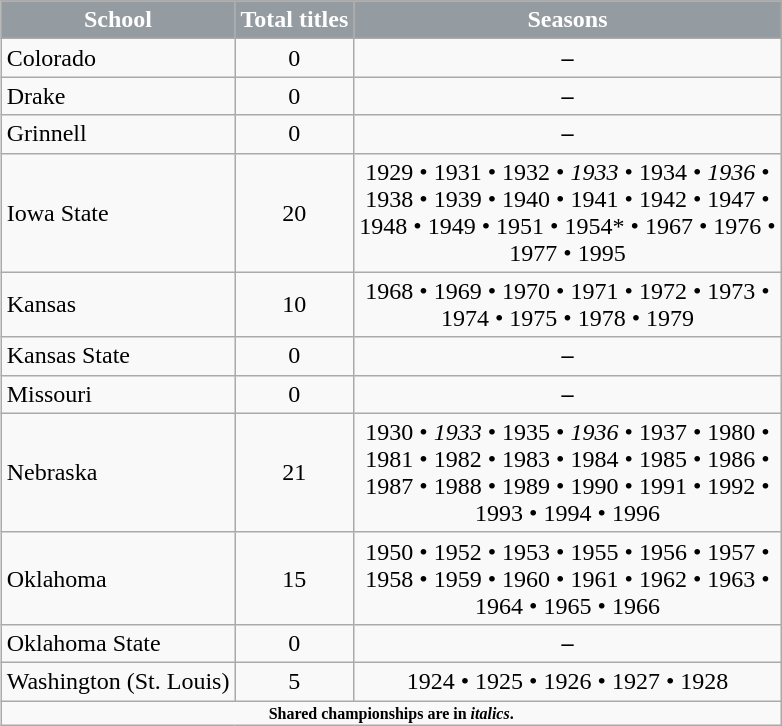<table class="wikitable" align="right" width="auto">
<tr>
</tr>
<tr>
<th style="background:#949CA1;color:white;">School</th>
<th style="background:#949CA1;color:white;">Total titles</th>
<th style="background:#949CA1;color:white;">Seasons</th>
</tr>
<tr>
<td>Colorado</td>
<td align="center">0</td>
<td align="center"><strong>–</strong></td>
</tr>
<tr>
<td>Drake</td>
<td align="center">0</td>
<td align="center"><strong>–</strong></td>
</tr>
<tr>
<td>Grinnell</td>
<td align="center">0</td>
<td align="center"><strong>–</strong></td>
</tr>
<tr>
<td>Iowa State</td>
<td align="center">20</td>
<td align="center">1929 • 1931 • 1932 • <em>1933</em> • 1934 • <em>1936</em> •<br>1938 • 1939 • 1940 • 1941 • 1942 • 1947 •<br>1948 • 1949 • 1951 • 1954* • 1967 • 1976 •<br>1977 • 1995</td>
</tr>
<tr>
<td>Kansas</td>
<td align="center">10</td>
<td align="center">1968 • 1969 • 1970 • 1971 • 1972 • 1973 •<br>1974 • 1975 • 1978 • 1979</td>
</tr>
<tr>
<td>Kansas State</td>
<td align="center">0</td>
<td align="center"><strong>–</strong></td>
</tr>
<tr>
<td>Missouri</td>
<td align="center">0</td>
<td align="center"><strong>–</strong></td>
</tr>
<tr>
<td>Nebraska</td>
<td align="center">21</td>
<td align="center">1930 • <em>1933</em> • 1935 • <em>1936</em> • 1937 • 1980 •<br>1981 • 1982 • 1983 • 1984 • 1985 • 1986 •<br>1987 • 1988 • 1989 • 1990 • 1991 • 1992 •<br>1993 • 1994 • 1996</td>
</tr>
<tr>
<td>Oklahoma</td>
<td align="center">15</td>
<td align="center">1950 • 1952 • 1953 • 1955 • 1956 • 1957 •<br>1958 • 1959 • 1960 • 1961 • 1962 • 1963 •<br>1964 • 1965 • 1966</td>
</tr>
<tr>
<td>Oklahoma State</td>
<td align="center">0</td>
<td align="center"><strong>–</strong></td>
</tr>
<tr>
<td>Washington (St. Louis)</td>
<td align="center">5</td>
<td align="center">1924 • 1925 • 1926 • 1927 • 1928</td>
</tr>
<tr>
<td colspan="3"  style="font-size:8pt; text-align:center;"><strong>Shared championships are in <em>italics</em>.</strong></td>
</tr>
</table>
